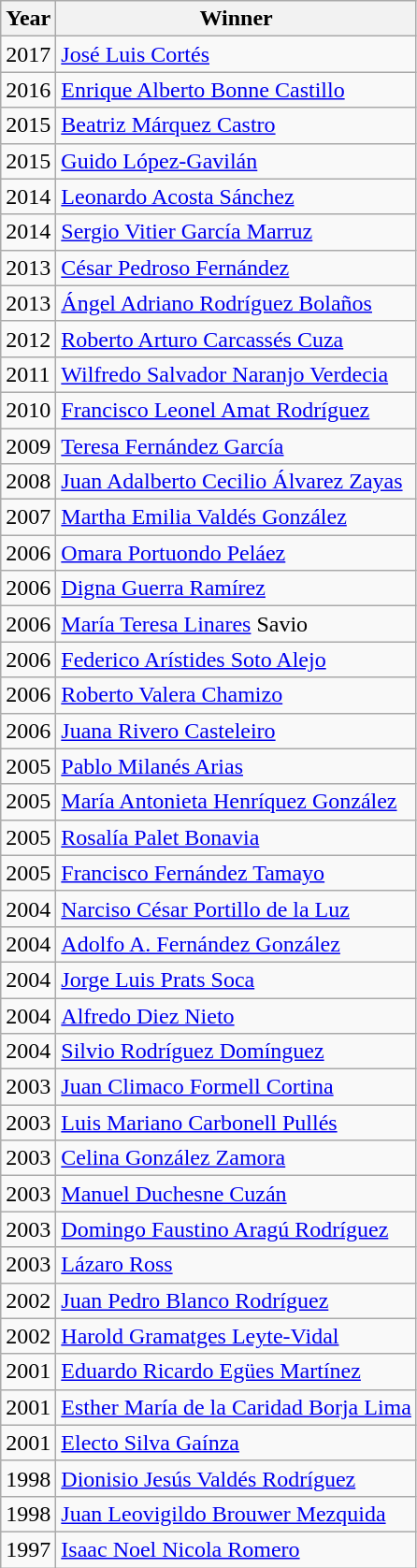<table class="wikitable">
<tr>
<th>Year</th>
<th>Winner</th>
</tr>
<tr>
<td>2017</td>
<td><a href='#'>José Luis Cortés</a></td>
</tr>
<tr>
<td>2016</td>
<td><a href='#'>Enrique Alberto Bonne Castillo</a></td>
</tr>
<tr>
<td>2015</td>
<td><a href='#'>Beatriz Márquez Castro</a></td>
</tr>
<tr>
<td>2015</td>
<td><a href='#'>Guido López-Gavilán</a></td>
</tr>
<tr>
<td>2014</td>
<td><a href='#'>Leonardo Acosta Sánchez</a></td>
</tr>
<tr>
<td>2014</td>
<td><a href='#'>Sergio Vitier García Marruz</a></td>
</tr>
<tr>
<td>2013</td>
<td><a href='#'>César Pedroso Fernández</a></td>
</tr>
<tr>
<td>2013</td>
<td><a href='#'>Ángel Adriano Rodríguez Bolaños</a></td>
</tr>
<tr>
<td>2012</td>
<td><a href='#'>Roberto Arturo Carcassés Cuza</a></td>
</tr>
<tr>
<td>2011</td>
<td><a href='#'>Wilfredo Salvador Naranjo Verdecia</a></td>
</tr>
<tr>
<td>2010</td>
<td><a href='#'>Francisco Leonel Amat Rodríguez</a></td>
</tr>
<tr>
<td>2009</td>
<td><a href='#'>Teresa Fernández García</a></td>
</tr>
<tr>
<td>2008</td>
<td><a href='#'>Juan Adalberto Cecilio Álvarez Zayas</a></td>
</tr>
<tr>
<td>2007</td>
<td><a href='#'>Martha Emilia Valdés González</a></td>
</tr>
<tr>
<td>2006</td>
<td><a href='#'>Omara Portuondo Peláez</a></td>
</tr>
<tr>
<td>2006</td>
<td><a href='#'>Digna Guerra Ramírez</a></td>
</tr>
<tr>
<td>2006</td>
<td><a href='#'>María Teresa Linares</a> Savio</td>
</tr>
<tr>
<td>2006</td>
<td><a href='#'>Federico Arístides Soto Alejo</a></td>
</tr>
<tr>
<td>2006</td>
<td><a href='#'>Roberto Valera Chamizo</a></td>
</tr>
<tr>
<td>2006</td>
<td><a href='#'>Juana Rivero Casteleiro</a></td>
</tr>
<tr>
<td>2005</td>
<td><a href='#'>Pablo Milanés Arias</a></td>
</tr>
<tr>
<td>2005</td>
<td><a href='#'>María Antonieta Henríquez González</a></td>
</tr>
<tr>
<td>2005</td>
<td><a href='#'>Rosalía Palet Bonavia</a></td>
</tr>
<tr>
<td>2005</td>
<td><a href='#'>Francisco Fernández Tamayo</a></td>
</tr>
<tr>
<td>2004</td>
<td><a href='#'>Narciso César Portillo de la Luz</a></td>
</tr>
<tr>
<td>2004</td>
<td><a href='#'>Adolfo A. Fernández González</a></td>
</tr>
<tr>
<td>2004</td>
<td><a href='#'>Jorge Luis Prats Soca</a></td>
</tr>
<tr>
<td>2004</td>
<td><a href='#'>Alfredo Diez Nieto</a></td>
</tr>
<tr>
<td>2004</td>
<td><a href='#'>Silvio Rodríguez Domínguez</a></td>
</tr>
<tr>
<td>2003</td>
<td><a href='#'>Juan Climaco Formell Cortina</a></td>
</tr>
<tr>
<td>2003</td>
<td><a href='#'>Luis Mariano Carbonell Pullés</a></td>
</tr>
<tr>
<td>2003</td>
<td><a href='#'>Celina González Zamora</a></td>
</tr>
<tr>
<td>2003</td>
<td><a href='#'>Manuel Duchesne Cuzán</a></td>
</tr>
<tr>
<td>2003</td>
<td><a href='#'>Domingo Faustino Aragú Rodríguez</a></td>
</tr>
<tr>
<td>2003</td>
<td><a href='#'>Lázaro Ross</a></td>
</tr>
<tr>
<td>2002</td>
<td><a href='#'>Juan Pedro Blanco Rodríguez</a></td>
</tr>
<tr>
<td>2002</td>
<td><a href='#'>Harold Gramatges Leyte-Vidal</a></td>
</tr>
<tr>
<td>2001</td>
<td><a href='#'>Eduardo Ricardo Egües Martínez</a></td>
</tr>
<tr>
<td>2001</td>
<td><a href='#'>Esther María de la Caridad Borja Lima</a></td>
</tr>
<tr>
<td>2001</td>
<td><a href='#'>Electo Silva Gaínza</a></td>
</tr>
<tr>
<td>1998</td>
<td><a href='#'>Dionisio Jesús Valdés Rodríguez</a></td>
</tr>
<tr>
<td>1998</td>
<td><a href='#'>Juan Leovigildo Brouwer Mezquida</a></td>
</tr>
<tr>
<td>1997</td>
<td><a href='#'>Isaac Noel Nicola Romero</a></td>
</tr>
</table>
